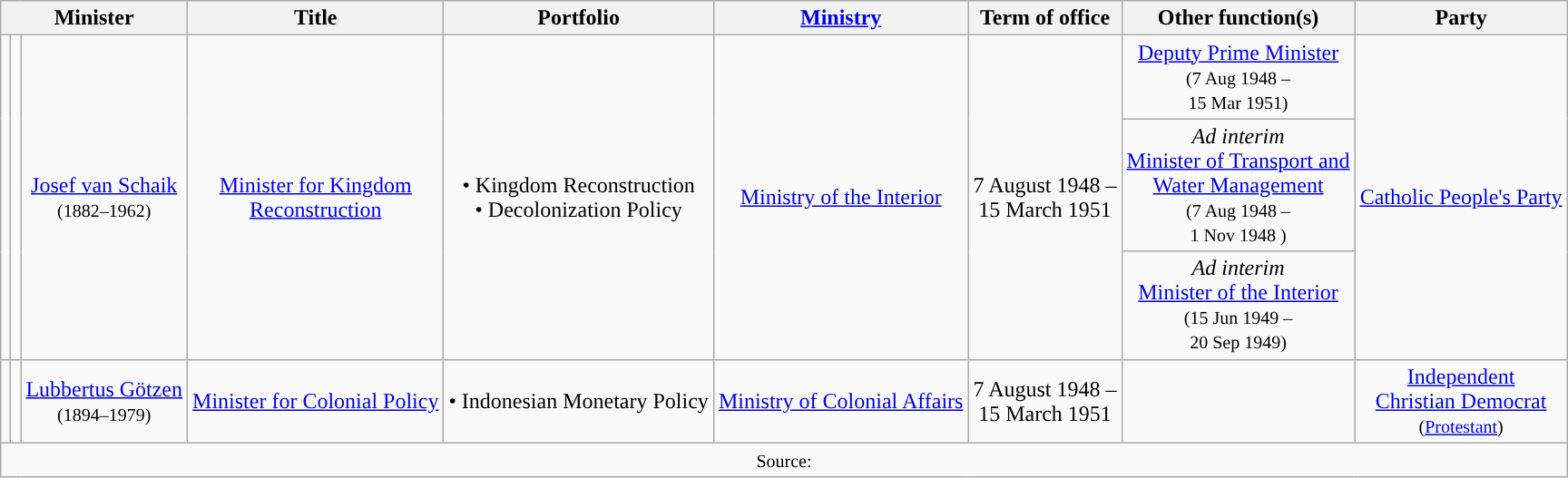<table class="wikitable" style="text-align:center">
<tr>
<th colspan=3>Minister</th>
<th>Title</th>
<th>Portfolio</th>
<th><a href='#'>Ministry</a></th>
<th>Term of office</th>
<th>Other function(s)</th>
<th>Party</th>
</tr>
<tr>
<td rowspan=3 style="background:"></td>
<td rowspan=3></td>
<td rowspan=3><a href='#'>Josef van Schaik</a> <br> <small>(1882–1962)</small></td>
<td rowspan=3><a href='#'>Minister for Kingdom <br> Reconstruction</a></td>
<td rowspan=3>• Kingdom Reconstruction <br> • Decolonization Policy</td>
<td rowspan=3><a href='#'>Ministry of the Interior</a></td>
<td rowspan=3>7 August 1948 – <br> 15 March 1951</td>
<td><a href='#'>Deputy Prime Minister</a> <br> <small>(7 Aug 1948 – <br> 15 Mar 1951)</small></td>
<td rowspan=3><a href='#'>Catholic People's Party</a></td>
</tr>
<tr>
<td><em>Ad interim</em> <br> <a href='#'>Minister of Transport and <br> Water Management</a> <br> <small>(7 Aug 1948 – <br> 1 Nov 1948 )</small></td>
</tr>
<tr>
<td><em>Ad interim</em> <br> <a href='#'>Minister of the Interior</a> <br> <small>(15 Jun 1949 – <br> 20 Sep 1949)</small></td>
</tr>
<tr>
<td style="background:"></td>
<td></td>
<td><a href='#'>Lubbertus Götzen</a> <br> <small>(1894–1979)</small></td>
<td><a href='#'>Minister for Colonial Policy</a></td>
<td>• Indonesian Monetary Policy</td>
<td><a href='#'>Ministry of Colonial Affairs</a></td>
<td>7 August 1948 – <br> 15 March 1951</td>
<td></td>
<td><a href='#'>Independent <br> Christian Democrat</a> <br> <small>(<a href='#'>Protestant</a>)</small></td>
</tr>
<tr>
<td colspan=9><small>Source:</small></td>
</tr>
</table>
